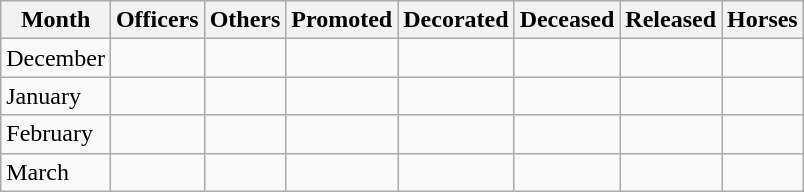<table class="wikitable">
<tr>
<th>Month</th>
<th>Officers</th>
<th>Others</th>
<th>Promoted</th>
<th>Decorated</th>
<th>Deceased</th>
<th>Released</th>
<th>Horses</th>
</tr>
<tr>
<td>December</td>
<td></td>
<td></td>
<td></td>
<td></td>
<td></td>
<td></td>
<td></td>
</tr>
<tr>
<td>January</td>
<td></td>
<td></td>
<td></td>
<td></td>
<td></td>
<td></td>
<td></td>
</tr>
<tr>
<td>February</td>
<td></td>
<td></td>
<td></td>
<td></td>
<td></td>
<td></td>
<td></td>
</tr>
<tr>
<td>March</td>
<td></td>
<td></td>
<td></td>
<td></td>
<td></td>
<td></td>
<td></td>
</tr>
</table>
